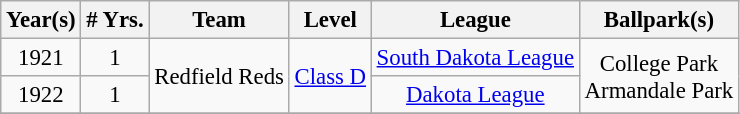<table class="wikitable" style="text-align:center; font-size: 95%;">
<tr>
<th>Year(s)</th>
<th># Yrs.</th>
<th>Team</th>
<th>Level</th>
<th>League</th>
<th>Ballpark(s)</th>
</tr>
<tr>
<td>1921</td>
<td>1</td>
<td rowspan=2>Redfield Reds</td>
<td rowspan=2><a href='#'>Class D</a></td>
<td><a href='#'>South Dakota League</a></td>
<td rowspan=2>College Park<br>Armandale Park</td>
</tr>
<tr>
<td>1922</td>
<td>1</td>
<td><a href='#'>Dakota League</a></td>
</tr>
<tr>
</tr>
</table>
